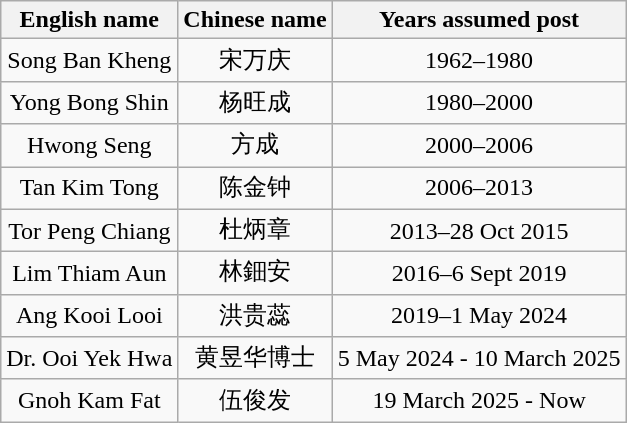<table class="wikitable" style="text-align:center; border-collapse: collapse">
<tr ->
<th>English name</th>
<th>Chinese name</th>
<th>Years assumed post</th>
</tr>
<tr>
<td>Song Ban Kheng</td>
<td>宋万庆</td>
<td>1962–1980</td>
</tr>
<tr>
<td>Yong Bong Shin</td>
<td>杨旺成</td>
<td>1980–2000</td>
</tr>
<tr>
<td>Hwong Seng</td>
<td>方成</td>
<td>2000–2006</td>
</tr>
<tr>
<td>Tan Kim Tong</td>
<td>陈金钟</td>
<td>2006–2013</td>
</tr>
<tr>
<td>Tor Peng Chiang</td>
<td>杜炳章</td>
<td>2013–28 Oct 2015</td>
</tr>
<tr>
<td>Lim Thiam Aun</td>
<td>林鈿安</td>
<td>2016–6 Sept 2019</td>
</tr>
<tr>
<td>Ang Kooi Looi</td>
<td>洪贵蕊</td>
<td>2019–1 May 2024</td>
</tr>
<tr>
<td>Dr. Ooi Yek Hwa</td>
<td>黄昱华博士</td>
<td>5 May 2024 - 10 March 2025</td>
</tr>
<tr>
<td>Gnoh Kam Fat</td>
<td>伍俊发</td>
<td>19 March 2025 - Now</td>
</tr>
</table>
